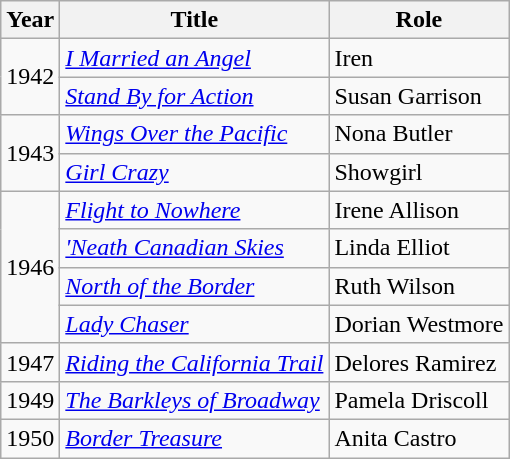<table class="wikitable sortable">
<tr>
<th>Year</th>
<th>Title</th>
<th>Role</th>
</tr>
<tr>
<td rowspan=2>1942</td>
<td><em><a href='#'>I Married an Angel</a></em></td>
<td>Iren</td>
</tr>
<tr>
<td><em><a href='#'>Stand By for Action</a></em></td>
<td>Susan Garrison</td>
</tr>
<tr>
<td rowspan=2>1943</td>
<td><em><a href='#'>Wings Over the Pacific</a></em></td>
<td>Nona Butler</td>
</tr>
<tr>
<td><em><a href='#'>Girl Crazy</a></em></td>
<td>Showgirl</td>
</tr>
<tr>
<td rowspan=4>1946</td>
<td><em><a href='#'>Flight to Nowhere</a></em></td>
<td>Irene Allison</td>
</tr>
<tr>
<td><em><a href='#'>'Neath Canadian Skies</a></em></td>
<td>Linda Elliot</td>
</tr>
<tr>
<td><em><a href='#'>North of the Border</a></em></td>
<td>Ruth Wilson</td>
</tr>
<tr>
<td><em><a href='#'>Lady Chaser</a></em></td>
<td>Dorian Westmore</td>
</tr>
<tr>
<td>1947</td>
<td><em><a href='#'>Riding the California Trail</a></em></td>
<td>Delores Ramirez</td>
</tr>
<tr>
<td>1949</td>
<td><em><a href='#'>The Barkleys of Broadway</a></em></td>
<td>Pamela Driscoll</td>
</tr>
<tr>
<td>1950</td>
<td><em><a href='#'>Border Treasure</a></em></td>
<td>Anita Castro</td>
</tr>
</table>
